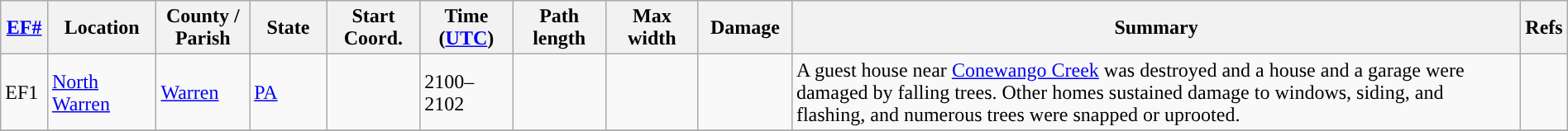<table class="wikitable sortable" style="width:100%;">
<tr>
<th scope="col" width="3%" align="center"><a href='#'>EF#</a></th>
<th scope="col" width="7%" align="center" class="unsortable">Location</th>
<th scope="col" width="6%" align="center" class="unsortable">County / Parish</th>
<th scope="col" width="5%" align="center">State</th>
<th scope="col" width="6%" align="center">Start Coord.</th>
<th scope="col" width="6%" align="center">Time (<a href='#'>UTC</a>)</th>
<th scope="col" width="6%" align="center">Path length</th>
<th scope="col" width="6%" align="center">Max width</th>
<th scope="col" width="6%" align="center">Damage</th>
<th scope="col" width="48%" class="unsortable" align="center">Summary</th>
<th scope="col" width="48%" class="unsortable" align="center">Refs</th>
</tr>
<tr>
<td>EF1</td>
<td><a href='#'>North Warren</a></td>
<td><a href='#'>Warren</a></td>
<td><a href='#'>PA</a></td>
<td></td>
<td>2100–2102</td>
<td></td>
<td></td>
<td></td>
<td>A guest house near <a href='#'>Conewango Creek</a> was destroyed and a house and a garage were damaged by falling trees. Other homes sustained damage to windows, siding, and flashing, and numerous trees were snapped or uprooted.</td>
<td></td>
</tr>
<tr>
</tr>
</table>
